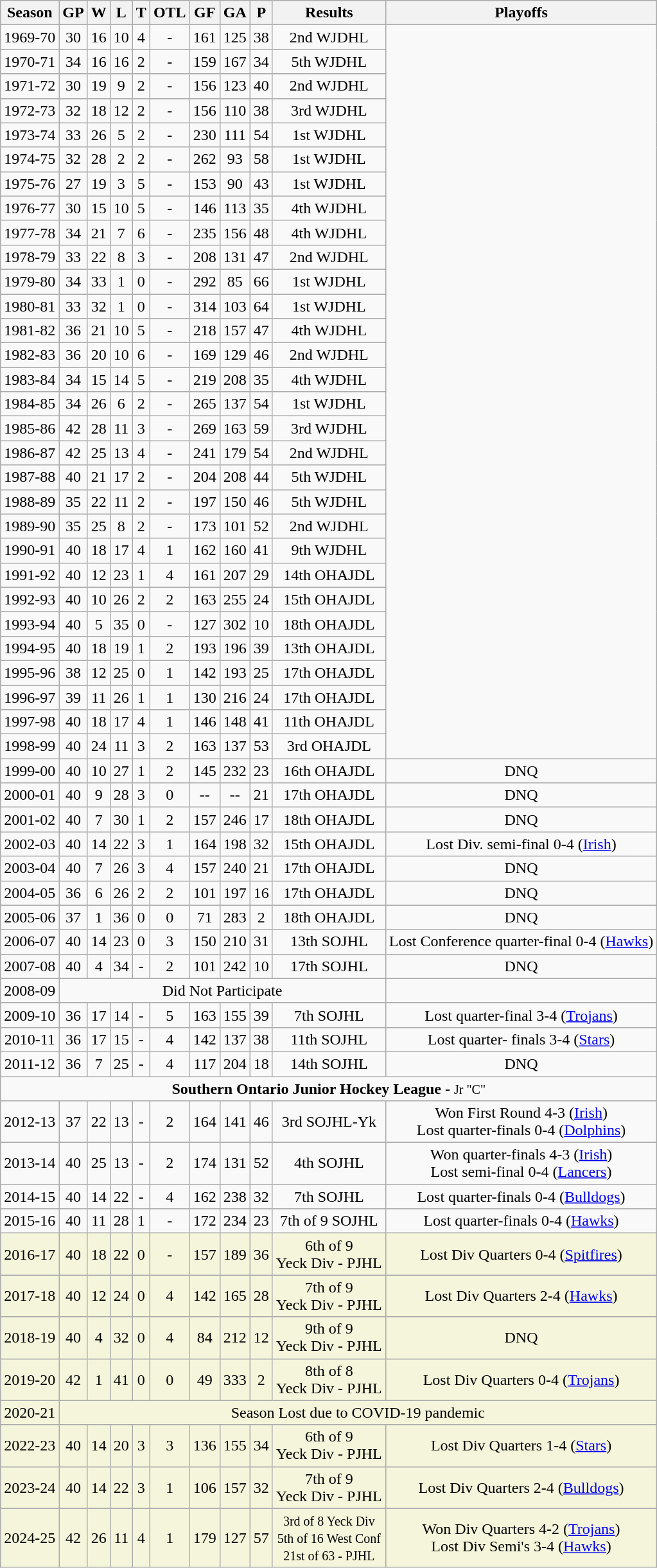<table class="wikitable">
<tr>
<th>Season</th>
<th>GP</th>
<th>W</th>
<th>L</th>
<th>T</th>
<th>OTL</th>
<th>GF</th>
<th>GA</th>
<th>P</th>
<th>Results</th>
<th>Playoffs</th>
</tr>
<tr align="center">
<td>1969-70</td>
<td>30</td>
<td>16</td>
<td>10</td>
<td>4</td>
<td>-</td>
<td>161</td>
<td>125</td>
<td>38</td>
<td>2nd WJDHL</td>
</tr>
<tr align="center">
<td>1970-71</td>
<td>34</td>
<td>16</td>
<td>16</td>
<td>2</td>
<td>-</td>
<td>159</td>
<td>167</td>
<td>34</td>
<td>5th WJDHL</td>
</tr>
<tr align="center">
<td>1971-72</td>
<td>30</td>
<td>19</td>
<td>9</td>
<td>2</td>
<td>-</td>
<td>156</td>
<td>123</td>
<td>40</td>
<td>2nd WJDHL</td>
</tr>
<tr align="center">
<td>1972-73</td>
<td>32</td>
<td>18</td>
<td>12</td>
<td>2</td>
<td>-</td>
<td>156</td>
<td>110</td>
<td>38</td>
<td>3rd WJDHL</td>
</tr>
<tr align="center">
<td>1973-74</td>
<td>33</td>
<td>26</td>
<td>5</td>
<td>2</td>
<td>-</td>
<td>230</td>
<td>111</td>
<td>54</td>
<td>1st WJDHL</td>
</tr>
<tr align="center">
<td>1974-75</td>
<td>32</td>
<td>28</td>
<td>2</td>
<td>2</td>
<td>-</td>
<td>262</td>
<td>93</td>
<td>58</td>
<td>1st WJDHL</td>
</tr>
<tr align="center">
<td>1975-76</td>
<td>27</td>
<td>19</td>
<td>3</td>
<td>5</td>
<td>-</td>
<td>153</td>
<td>90</td>
<td>43</td>
<td>1st WJDHL</td>
</tr>
<tr align="center">
<td>1976-77</td>
<td>30</td>
<td>15</td>
<td>10</td>
<td>5</td>
<td>-</td>
<td>146</td>
<td>113</td>
<td>35</td>
<td>4th WJDHL</td>
</tr>
<tr align="center">
<td>1977-78</td>
<td>34</td>
<td>21</td>
<td>7</td>
<td>6</td>
<td>-</td>
<td>235</td>
<td>156</td>
<td>48</td>
<td>4th WJDHL</td>
</tr>
<tr align="center">
<td>1978-79</td>
<td>33</td>
<td>22</td>
<td>8</td>
<td>3</td>
<td>-</td>
<td>208</td>
<td>131</td>
<td>47</td>
<td>2nd WJDHL</td>
</tr>
<tr align="center">
<td>1979-80</td>
<td>34</td>
<td>33</td>
<td>1</td>
<td>0</td>
<td>-</td>
<td>292</td>
<td>85</td>
<td>66</td>
<td>1st WJDHL</td>
</tr>
<tr align="center">
<td>1980-81</td>
<td>33</td>
<td>32</td>
<td>1</td>
<td>0</td>
<td>-</td>
<td>314</td>
<td>103</td>
<td>64</td>
<td>1st WJDHL</td>
</tr>
<tr align="center">
<td>1981-82</td>
<td>36</td>
<td>21</td>
<td>10</td>
<td>5</td>
<td>-</td>
<td>218</td>
<td>157</td>
<td>47</td>
<td>4th WJDHL</td>
</tr>
<tr align="center">
<td>1982-83</td>
<td>36</td>
<td>20</td>
<td>10</td>
<td>6</td>
<td>-</td>
<td>169</td>
<td>129</td>
<td>46</td>
<td>2nd WJDHL</td>
</tr>
<tr align="center">
<td>1983-84</td>
<td>34</td>
<td>15</td>
<td>14</td>
<td>5</td>
<td>-</td>
<td>219</td>
<td>208</td>
<td>35</td>
<td>4th WJDHL</td>
</tr>
<tr align="center">
<td>1984-85</td>
<td>34</td>
<td>26</td>
<td>6</td>
<td>2</td>
<td>-</td>
<td>265</td>
<td>137</td>
<td>54</td>
<td>1st WJDHL</td>
</tr>
<tr align="center">
<td>1985-86</td>
<td>42</td>
<td>28</td>
<td>11</td>
<td>3</td>
<td>-</td>
<td>269</td>
<td>163</td>
<td>59</td>
<td>3rd WJDHL</td>
</tr>
<tr align="center">
<td>1986-87</td>
<td>42</td>
<td>25</td>
<td>13</td>
<td>4</td>
<td>-</td>
<td>241</td>
<td>179</td>
<td>54</td>
<td>2nd WJDHL</td>
</tr>
<tr align="center">
<td>1987-88</td>
<td>40</td>
<td>21</td>
<td>17</td>
<td>2</td>
<td>-</td>
<td>204</td>
<td>208</td>
<td>44</td>
<td>5th WJDHL</td>
</tr>
<tr align="center">
<td>1988-89</td>
<td>35</td>
<td>22</td>
<td>11</td>
<td>2</td>
<td>-</td>
<td>197</td>
<td>150</td>
<td>46</td>
<td>5th WJDHL</td>
</tr>
<tr align="center">
<td>1989-90</td>
<td>35</td>
<td>25</td>
<td>8</td>
<td>2</td>
<td>-</td>
<td>173</td>
<td>101</td>
<td>52</td>
<td>2nd WJDHL</td>
</tr>
<tr align="center">
<td>1990-91</td>
<td>40</td>
<td>18</td>
<td>17</td>
<td>4</td>
<td>1</td>
<td>162</td>
<td>160</td>
<td>41</td>
<td>9th WJDHL</td>
</tr>
<tr align="center">
<td>1991-92</td>
<td>40</td>
<td>12</td>
<td>23</td>
<td>1</td>
<td>4</td>
<td>161</td>
<td>207</td>
<td>29</td>
<td>14th OHAJDL</td>
</tr>
<tr align="center">
<td>1992-93</td>
<td>40</td>
<td>10</td>
<td>26</td>
<td>2</td>
<td>2</td>
<td>163</td>
<td>255</td>
<td>24</td>
<td>15th OHAJDL</td>
</tr>
<tr align="center">
<td>1993-94</td>
<td>40</td>
<td>5</td>
<td>35</td>
<td>0</td>
<td>-</td>
<td>127</td>
<td>302</td>
<td>10</td>
<td>18th OHAJDL</td>
</tr>
<tr align="center">
<td>1994-95</td>
<td>40</td>
<td>18</td>
<td>19</td>
<td>1</td>
<td>2</td>
<td>193</td>
<td>196</td>
<td>39</td>
<td>13th OHAJDL</td>
</tr>
<tr align="center">
<td>1995-96</td>
<td>38</td>
<td>12</td>
<td>25</td>
<td>0</td>
<td>1</td>
<td>142</td>
<td>193</td>
<td>25</td>
<td>17th OHAJDL</td>
</tr>
<tr align="center">
<td>1996-97</td>
<td>39</td>
<td>11</td>
<td>26</td>
<td>1</td>
<td>1</td>
<td>130</td>
<td>216</td>
<td>24</td>
<td>17th OHAJDL</td>
</tr>
<tr align="center">
<td>1997-98</td>
<td>40</td>
<td>18</td>
<td>17</td>
<td>4</td>
<td>1</td>
<td>146</td>
<td>148</td>
<td>41</td>
<td>11th OHAJDL</td>
</tr>
<tr align="center">
<td>1998-99</td>
<td>40</td>
<td>24</td>
<td>11</td>
<td>3</td>
<td>2</td>
<td>163</td>
<td>137</td>
<td>53</td>
<td>3rd OHAJDL</td>
</tr>
<tr align="center">
<td>1999-00</td>
<td>40</td>
<td>10</td>
<td>27</td>
<td>1</td>
<td>2</td>
<td>145</td>
<td>232</td>
<td>23</td>
<td>16th OHAJDL</td>
<td>DNQ</td>
</tr>
<tr align="center">
<td>2000-01</td>
<td>40</td>
<td>9</td>
<td>28</td>
<td>3</td>
<td>0</td>
<td>--</td>
<td>--</td>
<td>21</td>
<td>17th OHAJDL</td>
<td>DNQ</td>
</tr>
<tr align="center">
<td>2001-02</td>
<td>40</td>
<td>7</td>
<td>30</td>
<td>1</td>
<td>2</td>
<td>157</td>
<td>246</td>
<td>17</td>
<td>18th OHAJDL</td>
<td>DNQ</td>
</tr>
<tr align="center">
<td>2002-03</td>
<td>40</td>
<td>14</td>
<td>22</td>
<td>3</td>
<td>1</td>
<td>164</td>
<td>198</td>
<td>32</td>
<td>15th OHAJDL</td>
<td>Lost Div. semi-final 0-4 (<a href='#'>Irish</a>)</td>
</tr>
<tr align="center">
<td>2003-04</td>
<td>40</td>
<td>7</td>
<td>26</td>
<td>3</td>
<td>4</td>
<td>157</td>
<td>240</td>
<td>21</td>
<td>17th OHAJDL</td>
<td>DNQ</td>
</tr>
<tr align="center">
<td>2004-05</td>
<td>36</td>
<td>6</td>
<td>26</td>
<td>2</td>
<td>2</td>
<td>101</td>
<td>197</td>
<td>16</td>
<td>17th OHAJDL</td>
<td>DNQ</td>
</tr>
<tr align="center">
<td>2005-06</td>
<td>37</td>
<td>1</td>
<td>36</td>
<td>0</td>
<td>0</td>
<td>71</td>
<td>283</td>
<td>2</td>
<td>18th OHAJDL</td>
<td>DNQ</td>
</tr>
<tr align="center">
<td>2006-07</td>
<td>40</td>
<td>14</td>
<td>23</td>
<td>0</td>
<td>3</td>
<td>150</td>
<td>210</td>
<td>31</td>
<td>13th SOJHL</td>
<td>Lost Conference quarter-final 0-4 (<a href='#'>Hawks</a>)</td>
</tr>
<tr align="center">
<td>2007-08</td>
<td>40</td>
<td>4</td>
<td>34</td>
<td>-</td>
<td>2</td>
<td>101</td>
<td>242</td>
<td>10</td>
<td>17th SOJHL</td>
<td>DNQ</td>
</tr>
<tr align="center">
<td>2008-09</td>
<td colspan="9">Did Not Participate</td>
</tr>
<tr align="center">
<td>2009-10</td>
<td>36</td>
<td>17</td>
<td>14</td>
<td>-</td>
<td>5</td>
<td>163</td>
<td>155</td>
<td>39</td>
<td>7th SOJHL</td>
<td>Lost quarter-final 3-4 (<a href='#'>Trojans</a>)</td>
</tr>
<tr align="center">
<td>2010-11</td>
<td>36</td>
<td>17</td>
<td>15</td>
<td>-</td>
<td>4</td>
<td>142</td>
<td>137</td>
<td>38</td>
<td>11th SOJHL</td>
<td>Lost quarter- finals 3-4  (<a href='#'>Stars</a>)</td>
</tr>
<tr align="center">
<td>2011-12</td>
<td>36</td>
<td>7</td>
<td>25</td>
<td>-</td>
<td>4</td>
<td>117</td>
<td>204</td>
<td>18</td>
<td>14th SOJHL</td>
<td>DNQ</td>
</tr>
<tr align="center">
<td colspan=11><strong>Southern Ontario Junior Hockey League</strong>   -  <small>Jr "C"</small></td>
</tr>
<tr align="center">
<td>2012-13</td>
<td>37</td>
<td>22</td>
<td>13</td>
<td>-</td>
<td>2</td>
<td>164</td>
<td>141</td>
<td>46</td>
<td>3rd SOJHL-Yk</td>
<td>Won First Round 4-3 (<a href='#'>Irish</a>)<br>Lost quarter-finals 0-4 (<a href='#'>Dolphins</a>)</td>
</tr>
<tr align="center">
<td>2013-14</td>
<td>40</td>
<td>25</td>
<td>13</td>
<td>-</td>
<td>2</td>
<td>174</td>
<td>131</td>
<td>52</td>
<td>4th SOJHL</td>
<td>Won quarter-finals 4-3 (<a href='#'>Irish</a>)<br>Lost semi-final 0-4 (<a href='#'>Lancers</a>)</td>
</tr>
<tr align="center">
<td>2014-15</td>
<td>40</td>
<td>14</td>
<td>22</td>
<td>-</td>
<td>4</td>
<td>162</td>
<td>238</td>
<td>32</td>
<td>7th SOJHL</td>
<td>Lost quarter-finals 0-4 (<a href='#'>Bulldogs</a>)</td>
</tr>
<tr align="center">
<td>2015-16</td>
<td>40</td>
<td>11</td>
<td>28</td>
<td>1</td>
<td>-</td>
<td>172</td>
<td>234</td>
<td>23</td>
<td>7th of 9 SOJHL</td>
<td>Lost quarter-finals 0-4 (<a href='#'>Hawks</a>)</td>
</tr>
<tr align="center" bgcolor=beige>
<td>2016-17</td>
<td>40</td>
<td>18</td>
<td>22</td>
<td>0</td>
<td>-</td>
<td>157</td>
<td>189</td>
<td>36</td>
<td>6th of 9<br>Yeck Div - PJHL</td>
<td>Lost Div Quarters 0-4 (<a href='#'>Spitfires</a>)</td>
</tr>
<tr align="center" bgcolor=beige>
<td>2017-18</td>
<td>40</td>
<td>12</td>
<td>24</td>
<td>0</td>
<td>4</td>
<td>142</td>
<td>165</td>
<td>28</td>
<td>7th of 9<br>Yeck Div - PJHL</td>
<td>Lost Div Quarters 2-4 (<a href='#'>Hawks</a>)</td>
</tr>
<tr align="center" bgcolor=beige>
<td>2018-19</td>
<td>40</td>
<td>4</td>
<td>32</td>
<td>0</td>
<td>4</td>
<td>84</td>
<td>212</td>
<td>12</td>
<td>9th of 9<br>Yeck Div - PJHL</td>
<td>DNQ</td>
</tr>
<tr align="center" bgcolor=beige>
<td>2019-20</td>
<td>42</td>
<td>1</td>
<td>41</td>
<td>0</td>
<td>0</td>
<td>49</td>
<td>333</td>
<td>2</td>
<td>8th of 8<br>Yeck Div - PJHL</td>
<td>Lost Div Quarters 0-4 (<a href='#'>Trojans</a>)</td>
</tr>
<tr align="center" bgcolor="beige">
<td>2020-21</td>
<td colspan="10">Season Lost due to COVID-19 pandemic</td>
</tr>
<tr align="center" bgcolor=beige>
<td>2022-23</td>
<td>40</td>
<td>14</td>
<td>20</td>
<td>3</td>
<td>3</td>
<td>136</td>
<td>155</td>
<td>34</td>
<td>6th of 9<br>Yeck Div - PJHL</td>
<td>Lost Div Quarters 1-4 (<a href='#'>Stars</a>)</td>
</tr>
<tr align="center" bgcolor=beige>
<td>2023-24</td>
<td>40</td>
<td>14</td>
<td>22</td>
<td>3</td>
<td>1</td>
<td>106</td>
<td>157</td>
<td>32</td>
<td>7th of 9<br>Yeck Div - PJHL</td>
<td>Lost Div Quarters 2-4 (<a href='#'>Bulldogs</a>)</td>
</tr>
<tr align="center" bgcolor=beige>
<td>2024-25</td>
<td>42</td>
<td>26</td>
<td>11</td>
<td>4</td>
<td>1</td>
<td>179</td>
<td>127</td>
<td>57</td>
<td><small>3rd of 8 Yeck Div <br>5th of 16 West Conf<br>21st of 63 - PJHL </small></td>
<td>Won Div Quarters 4-2 (<a href='#'>Trojans</a>)<br>Lost  Div Semi's 3-4 (<a href='#'>Hawks</a>)</td>
</tr>
</table>
